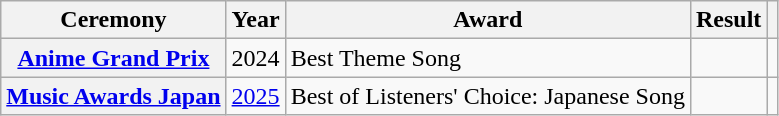<table class="wikitable plainrowheaders">
<tr>
<th scope="col">Ceremony</th>
<th scope="col">Year</th>
<th scope="col">Award</th>
<th scope="col">Result</th>
<th scope="col" class="unsortable"></th>
</tr>
<tr>
<th scope="row"><a href='#'>Anime Grand Prix</a></th>
<td style="text-align:center">2024</td>
<td>Best Theme Song</td>
<td></td>
<td style="text-align:center"></td>
</tr>
<tr>
<th scope="row"><a href='#'>Music Awards Japan</a></th>
<td style="text-align:center;"><a href='#'>2025</a></td>
<td>Best of Listeners' Choice: Japanese Song</td>
<td></td>
<td style="text-align:center;" rowspan="5"></td>
</tr>
</table>
